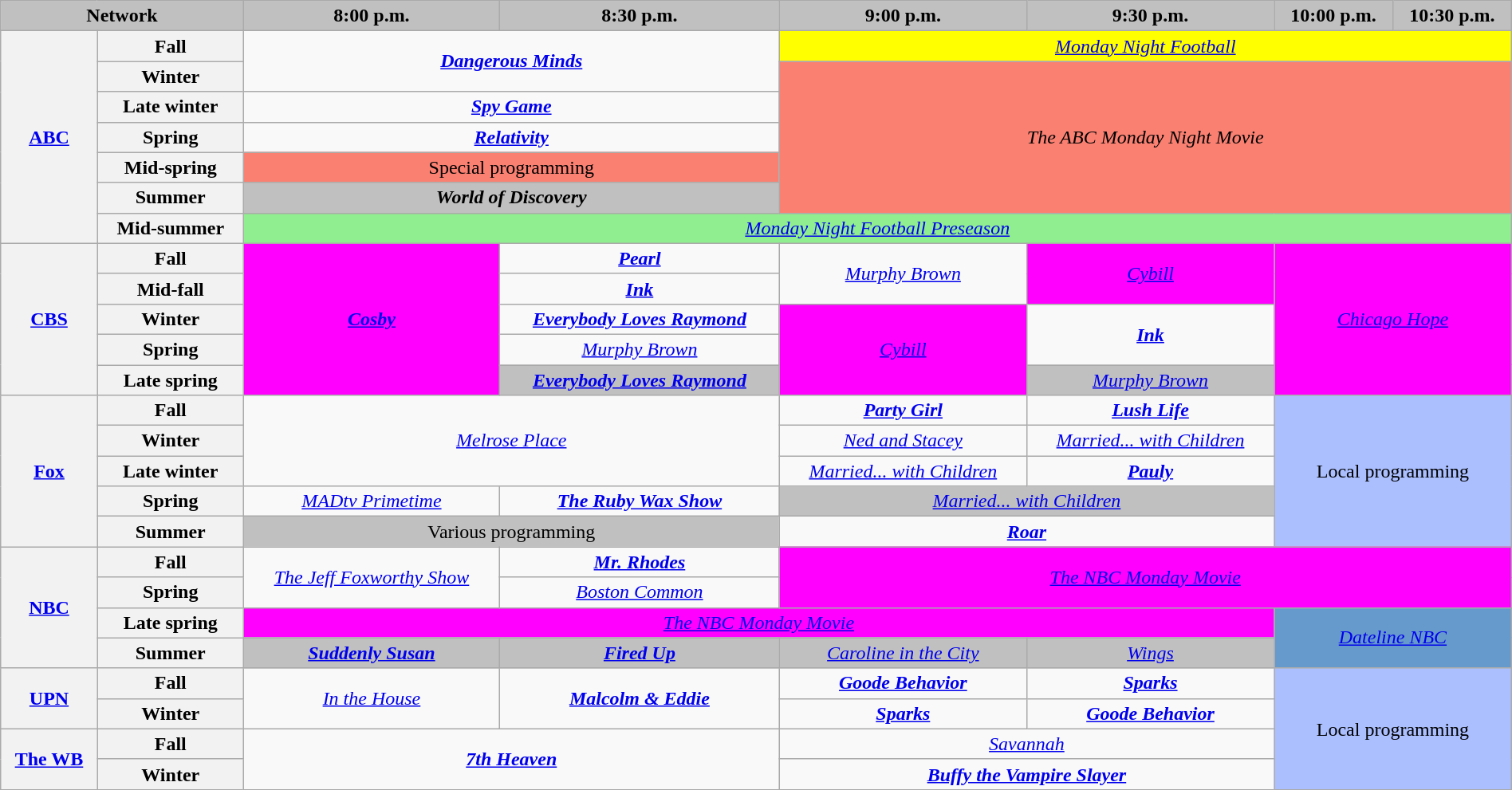<table class="wikitable" style="width:100%;margin-right:0;text-align:center">
<tr>
<th colspan="2" style="background-color:#C0C0C0">Network</th>
<th style="background-color:#C0C0C0;text-align:center">8:00 p.m.</th>
<th style="background-color:#C0C0C0;text-align:center">8:30 p.m.</th>
<th style="background-color:#C0C0C0;text-align:center">9:00 p.m.</th>
<th style="background-color:#C0C0C0;text-align:center">9:30 p.m.</th>
<th style="background-color:#C0C0C0;text-align:center">10:00 p.m.</th>
<th style="background-color:#C0C0C0;text-align:center">10:30 p.m.</th>
</tr>
<tr>
<th rowspan="7"><a href='#'>ABC</a></th>
<th>Fall</th>
<td rowspan="2" colspan="2"><strong><em><a href='#'>Dangerous Minds</a></em></strong></td>
<td colspan="4" style="background:yellow;"><em><a href='#'>Monday Night Football</a></em> </td>
</tr>
<tr>
<th>Winter</th>
<td rowspan="5" colspan="4" style="background:#FA8072;"><em>The ABC Monday Night Movie</em></td>
</tr>
<tr>
<th>Late winter</th>
<td colspan="2"><strong><em><a href='#'>Spy Game</a></em></strong></td>
</tr>
<tr>
<th>Spring</th>
<td colspan="2"><strong><em><a href='#'>Relativity</a></em></strong></td>
</tr>
<tr>
<th>Mid-spring</th>
<td colspan="2" style="background:#FA8072;">Special programming</td>
</tr>
<tr>
<th>Summer</th>
<td colspan="2" style="background:#C0C0C0;"><strong><em>World of Discovery</em></strong> </td>
</tr>
<tr>
<th>Mid-summer</th>
<td colspan="6" style="background:lightgreen;"><em><a href='#'>Monday Night Football Preseason</a></em></td>
</tr>
<tr>
<th rowspan="5"><a href='#'>CBS</a></th>
<th>Fall</th>
<td rowspan="5" style="background:magenta;"><strong><em><a href='#'>Cosby</a></em></strong> </td>
<td><strong><em><a href='#'>Pearl</a></em></strong></td>
<td rowspan="2"><em><a href='#'>Murphy Brown</a></em></td>
<td rowspan="2" style="background:magenta;"><em><a href='#'>Cybill</a></em> </td>
<td rowspan="5" colspan="2" style="background:magenta;"><em><a href='#'>Chicago Hope</a></em> </td>
</tr>
<tr>
<th>Mid-fall</th>
<td><strong><em><a href='#'>Ink</a></em></strong></td>
</tr>
<tr>
<th>Winter</th>
<td><strong><em><a href='#'>Everybody Loves Raymond</a></em></strong></td>
<td rowspan="3" style="background:magenta;"><em><a href='#'>Cybill</a></em> </td>
<td rowspan="2"><strong><em><a href='#'>Ink</a></em></strong></td>
</tr>
<tr>
<th>Spring</th>
<td><em><a href='#'>Murphy Brown</a></em></td>
</tr>
<tr>
<th>Late spring</th>
<td style="background:#C0C0C0;"><strong><em><a href='#'>Everybody Loves Raymond</a></em></strong> </td>
<td style="background:#C0C0C0;"><em><a href='#'>Murphy Brown</a></em> </td>
</tr>
<tr>
<th rowspan="5"><a href='#'>Fox</a></th>
<th>Fall</th>
<td colspan="2" rowspan="3"><em><a href='#'>Melrose Place</a></em></td>
<td><strong><em><a href='#'>Party Girl</a></em></strong></td>
<td><strong><em><a href='#'>Lush Life</a></em></strong></td>
<td colspan="2" rowspan="5" style="background:#abbfff;">Local programming</td>
</tr>
<tr>
<th>Winter</th>
<td><em><a href='#'>Ned and Stacey</a></em></td>
<td><em><a href='#'>Married... with Children</a></em></td>
</tr>
<tr>
<th>Late winter</th>
<td><em><a href='#'>Married... with Children</a></em></td>
<td><strong><em><a href='#'>Pauly</a></em></strong></td>
</tr>
<tr>
<th>Spring</th>
<td><em><a href='#'>MADtv Primetime</a></em></td>
<td><strong><em><a href='#'>The Ruby Wax Show</a></em></strong></td>
<td colspan="2" style="background:#C0C0C0;"><em><a href='#'>Married... with Children</a></em> </td>
</tr>
<tr>
<th>Summer</th>
<td colspan="2" style="background:#C0C0C0;">Various programming</td>
<td colspan="2"><strong><em><a href='#'>Roar</a></em></strong></td>
</tr>
<tr>
<th rowspan="4"><a href='#'>NBC</a></th>
<th>Fall</th>
<td rowspan="2"><em><a href='#'>The Jeff Foxworthy Show</a></em></td>
<td><strong><em><a href='#'>Mr. Rhodes</a></em></strong></td>
<td colspan="4" rowspan="2" style="background:magenta;"><em><a href='#'>The NBC Monday Movie</a></em> </td>
</tr>
<tr>
<th>Spring</th>
<td><em><a href='#'>Boston Common</a></em></td>
</tr>
<tr>
<th>Late spring</th>
<td colspan="4" style="background:magenta;"><em><a href='#'>The NBC Monday Movie</a></em> </td>
<td colspan="2" rowspan="2" style="background:#6699CC;"><em><a href='#'>Dateline NBC</a></em></td>
</tr>
<tr>
<th>Summer</th>
<td style="background:#C0C0C0;"><strong><em><a href='#'>Suddenly Susan</a></em></strong> </td>
<td style="background:#C0C0C0;"><strong><em><a href='#'>Fired Up</a></em></strong> </td>
<td style="background:#C0C0C0;"><em><a href='#'>Caroline in the City</a></em> </td>
<td style="background:#C0C0C0;"><em><a href='#'>Wings</a></em> </td>
</tr>
<tr>
<th rowspan="2"><a href='#'>UPN</a></th>
<th>Fall</th>
<td rowspan="2"><em><a href='#'>In the House</a></em></td>
<td rowspan="2"><strong><em><a href='#'>Malcolm & Eddie</a></em></strong></td>
<td><strong><em><a href='#'>Goode Behavior</a></em></strong></td>
<td><strong><em><a href='#'>Sparks</a></em></strong></td>
<td rowspan="4" colspan="2" style="background:#abbfff;">Local programming</td>
</tr>
<tr>
<th>Winter</th>
<td><strong><em><a href='#'>Sparks</a></em></strong></td>
<td><strong><em><a href='#'>Goode Behavior</a></em></strong></td>
</tr>
<tr>
<th rowspan="2"><a href='#'>The WB</a></th>
<th>Fall</th>
<td rowspan="2" colspan="2"><strong><em><a href='#'>7th Heaven</a></em></strong></td>
<td colspan="2"><em><a href='#'>Savannah</a></em></td>
</tr>
<tr>
<th>Winter</th>
<td colspan="2"><strong><em><a href='#'>Buffy the Vampire Slayer</a></em></strong></td>
</tr>
</table>
